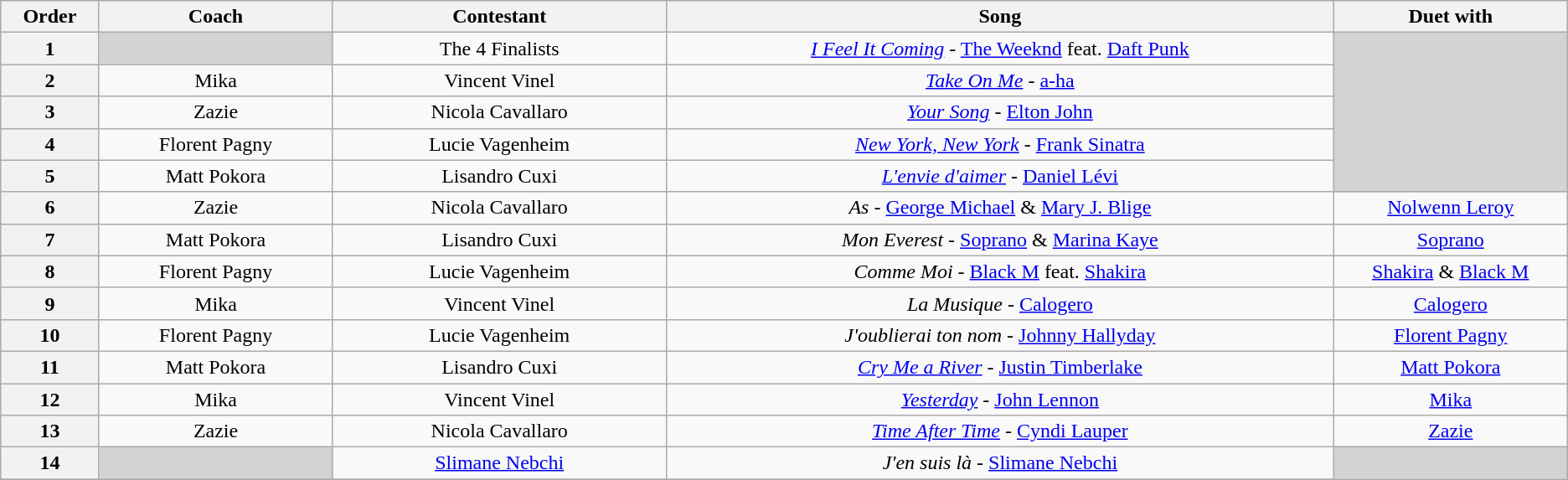<table class="wikitable centre" style="text-align: center; width:80;">
<tr>
<th width="02%">Order</th>
<th width="07%">Coach</th>
<th width="10%">Contestant</th>
<th width="20%">Song</th>
<th width="07%">Duet with</th>
</tr>
<tr>
<th>1</th>
<td style="background:lightgrey"></td>
<td>The 4 Finalists</td>
<td><em><a href='#'>I Feel It Coming</a></em> - <a href='#'>The Weeknd</a> feat. <a href='#'>Daft Punk</a></td>
<td rowspan="5" style="background:lightgrey"></td>
</tr>
<tr>
<th>2</th>
<td>Mika</td>
<td>Vincent Vinel</td>
<td><em><a href='#'>Take On Me</a></em> - <a href='#'>a-ha</a></td>
</tr>
<tr>
<th>3</th>
<td>Zazie</td>
<td>Nicola Cavallaro</td>
<td><em><a href='#'>Your Song</a></em> - <a href='#'>Elton John</a></td>
</tr>
<tr>
<th>4</th>
<td>Florent Pagny</td>
<td>Lucie Vagenheim</td>
<td><em><a href='#'>New York, New York</a></em> - <a href='#'>Frank Sinatra</a></td>
</tr>
<tr>
<th>5</th>
<td>Matt Pokora</td>
<td>Lisandro Cuxi</td>
<td><em><a href='#'>L'envie d'aimer</a></em> - <a href='#'>Daniel Lévi</a></td>
</tr>
<tr>
<th>6</th>
<td>Zazie</td>
<td>Nicola Cavallaro</td>
<td><em>As</em> - <a href='#'>George Michael</a> & <a href='#'>Mary J. Blige</a></td>
<td><a href='#'>Nolwenn Leroy</a></td>
</tr>
<tr>
<th>7</th>
<td>Matt Pokora</td>
<td>Lisandro Cuxi</td>
<td><em>Mon Everest</em> - <a href='#'>Soprano</a> & <a href='#'>Marina Kaye</a></td>
<td><a href='#'>Soprano</a></td>
</tr>
<tr>
<th>8</th>
<td>Florent Pagny</td>
<td>Lucie Vagenheim</td>
<td><em>Comme Moi</em> - <a href='#'>Black M</a> feat. <a href='#'>Shakira</a></td>
<td><a href='#'>Shakira</a> & <a href='#'>Black M</a></td>
</tr>
<tr>
<th>9</th>
<td>Mika</td>
<td>Vincent Vinel</td>
<td><em>La Musique</em> - <a href='#'>Calogero</a></td>
<td><a href='#'>Calogero</a></td>
</tr>
<tr>
<th>10</th>
<td>Florent Pagny</td>
<td>Lucie Vagenheim</td>
<td><em>J'oublierai ton nom</em> - <a href='#'>Johnny Hallyday</a></td>
<td><a href='#'>Florent Pagny</a></td>
</tr>
<tr>
<th>11</th>
<td>Matt Pokora</td>
<td>Lisandro Cuxi</td>
<td><em><a href='#'>Cry Me a River</a></em> - <a href='#'>Justin Timberlake</a></td>
<td><a href='#'>Matt Pokora</a></td>
</tr>
<tr>
<th>12</th>
<td>Mika</td>
<td>Vincent Vinel</td>
<td><em><a href='#'>Yesterday</a></em> - <a href='#'>John Lennon</a></td>
<td><a href='#'>Mika</a></td>
</tr>
<tr>
<th>13</th>
<td>Zazie</td>
<td>Nicola Cavallaro</td>
<td><em><a href='#'>Time After Time</a></em> - <a href='#'>Cyndi Lauper</a></td>
<td><a href='#'>Zazie</a></td>
</tr>
<tr>
<th>14</th>
<td style="background:lightgrey"></td>
<td><a href='#'>Slimane Nebchi</a></td>
<td><em>J'en suis là</em> - <a href='#'>Slimane Nebchi</a></td>
<td rowspan="5" style="background:lightgrey"></td>
</tr>
<tr>
</tr>
</table>
